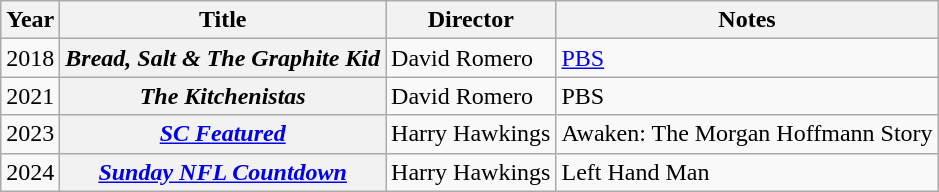<table class="wikitable plainrowheaders">
<tr>
<th>Year</th>
<th>Title</th>
<th>Director</th>
<th>Notes</th>
</tr>
<tr>
<td>2018</td>
<th scope="row" style="text-align:center;"><em>Bread, Salt & The Graphite Kid</em></th>
<td>David Romero</td>
<td><a href='#'>PBS</a></td>
</tr>
<tr>
<td>2021</td>
<th scope="row" style="text-align:center;"><em>The Kitchenistas</em></th>
<td>David Romero</td>
<td>PBS</td>
</tr>
<tr>
<td>2023</td>
<th scope="row" style="text-align:center;"><em><a href='#'>SC Featured</a></em></th>
<td>Harry Hawkings</td>
<td>Awaken: The Morgan Hoffmann Story</td>
</tr>
<tr>
<td>2024</td>
<th scope="row" style="text-align:center;"><em><a href='#'>Sunday NFL Countdown</a></em></th>
<td>Harry Hawkings</td>
<td>Left Hand Man</td>
</tr>
</table>
